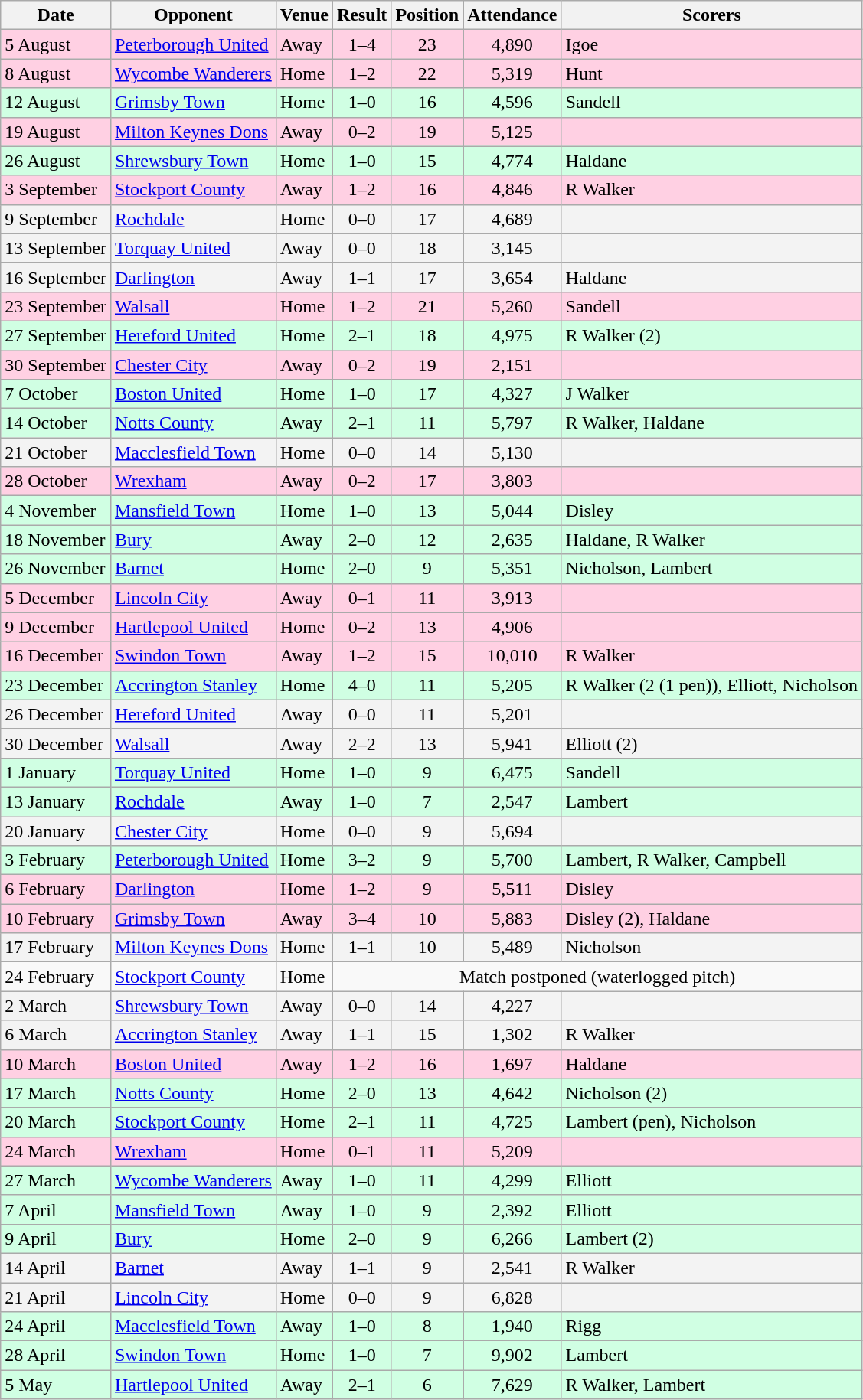<table class="wikitable">
<tr>
<th>Date</th>
<th>Opponent</th>
<th>Venue</th>
<th>Result</th>
<th>Position</th>
<th>Attendance</th>
<th>Scorers</th>
</tr>
<tr bgcolor = "#ffd0e3">
<td>5 August</td>
<td><a href='#'>Peterborough United</a></td>
<td>Away</td>
<td align="center">1–4</td>
<td align="center">23</td>
<td align="center">4,890</td>
<td>Igoe</td>
</tr>
<tr bgcolor = "#ffd0e3">
<td>8 August</td>
<td><a href='#'>Wycombe Wanderers</a></td>
<td>Home</td>
<td align="center">1–2</td>
<td align="center">22</td>
<td align="center">5,319</td>
<td>Hunt</td>
</tr>
<tr bgcolor = "#d0ffe3">
<td>12 August</td>
<td><a href='#'>Grimsby Town</a></td>
<td>Home</td>
<td align="center">1–0</td>
<td align="center">16</td>
<td align="center">4,596</td>
<td>Sandell</td>
</tr>
<tr bgcolor = "#ffd0e3">
<td>19 August</td>
<td><a href='#'>Milton Keynes Dons</a></td>
<td>Away</td>
<td align="center">0–2</td>
<td align="center">19</td>
<td align="center">5,125</td>
<td></td>
</tr>
<tr bgcolor = "#d0ffe3">
<td>26 August</td>
<td><a href='#'>Shrewsbury Town</a></td>
<td>Home</td>
<td align="center">1–0</td>
<td align="center">15</td>
<td align="center">4,774</td>
<td>Haldane</td>
</tr>
<tr bgcolor = "#ffd0e3">
<td>3 September</td>
<td><a href='#'>Stockport County</a></td>
<td>Away</td>
<td align="center">1–2</td>
<td align="center">16</td>
<td align="center">4,846</td>
<td>R Walker</td>
</tr>
<tr bgcolor = "#f3f3f3">
<td>9 September</td>
<td><a href='#'>Rochdale</a></td>
<td>Home</td>
<td align="center">0–0</td>
<td align="center">17</td>
<td align="center">4,689</td>
<td></td>
</tr>
<tr bgcolor = "#f3f3f3">
<td>13 September</td>
<td><a href='#'>Torquay United</a></td>
<td>Away</td>
<td align="center">0–0</td>
<td align="center">18</td>
<td align="center">3,145</td>
<td></td>
</tr>
<tr bgcolor = "#f3f3f3">
<td>16 September</td>
<td><a href='#'>Darlington</a></td>
<td>Away</td>
<td align="center">1–1</td>
<td align="center">17</td>
<td align="center">3,654</td>
<td>Haldane</td>
</tr>
<tr bgcolor = "#ffd0e3">
<td>23 September</td>
<td><a href='#'>Walsall</a></td>
<td>Home</td>
<td align="center">1–2</td>
<td align="center">21</td>
<td align="center">5,260</td>
<td>Sandell</td>
</tr>
<tr bgcolor = "#d0ffe3">
<td>27 September</td>
<td><a href='#'>Hereford United</a></td>
<td>Home</td>
<td align="center">2–1</td>
<td align="center">18</td>
<td align="center">4,975</td>
<td>R Walker (2)</td>
</tr>
<tr bgcolor = "#ffd0e3">
<td>30 September</td>
<td><a href='#'>Chester City</a></td>
<td>Away</td>
<td align="center">0–2</td>
<td align="center">19</td>
<td align="center">2,151</td>
<td></td>
</tr>
<tr bgcolor = "#d0ffe3">
<td>7 October</td>
<td><a href='#'>Boston United</a></td>
<td>Home</td>
<td align="center">1–0</td>
<td align="center">17</td>
<td align="center">4,327</td>
<td>J Walker</td>
</tr>
<tr bgcolor = "#d0ffe3">
<td>14 October</td>
<td><a href='#'>Notts County</a></td>
<td>Away</td>
<td align="center">2–1</td>
<td align="center">11</td>
<td align="center">5,797</td>
<td>R Walker, Haldane</td>
</tr>
<tr bgcolor = "#f3f3f3">
<td>21 October</td>
<td><a href='#'>Macclesfield Town</a></td>
<td>Home</td>
<td align="center">0–0</td>
<td align="center">14</td>
<td align="center">5,130</td>
<td></td>
</tr>
<tr bgcolor = "#ffd0e3">
<td>28 October</td>
<td><a href='#'>Wrexham</a></td>
<td>Away</td>
<td align="center">0–2</td>
<td align="center">17</td>
<td align="center">3,803</td>
<td></td>
</tr>
<tr bgcolor = "#d0ffe3">
<td>4 November</td>
<td><a href='#'>Mansfield Town</a></td>
<td>Home</td>
<td align="center">1–0</td>
<td align="center">13</td>
<td align="center">5,044</td>
<td>Disley</td>
</tr>
<tr bgcolor = "#d0ffe3">
<td>18 November</td>
<td><a href='#'>Bury</a></td>
<td>Away</td>
<td align="center">2–0</td>
<td align="center">12</td>
<td align="center">2,635</td>
<td>Haldane, R Walker</td>
</tr>
<tr bgcolor = "#d0ffe3">
<td>26 November</td>
<td><a href='#'>Barnet</a></td>
<td>Home</td>
<td align="center">2–0</td>
<td align="center">9</td>
<td align="center">5,351</td>
<td>Nicholson, Lambert</td>
</tr>
<tr bgcolor = "#ffd0e3">
<td>5 December</td>
<td><a href='#'>Lincoln City</a></td>
<td>Away</td>
<td align="center">0–1</td>
<td align="center">11</td>
<td align="center">3,913</td>
<td></td>
</tr>
<tr bgcolor = "#ffd0e3">
<td>9 December</td>
<td><a href='#'>Hartlepool United</a></td>
<td>Home</td>
<td align="center">0–2</td>
<td align="center">13</td>
<td align="center">4,906</td>
<td></td>
</tr>
<tr bgcolor = "#ffd0e3">
<td>16 December</td>
<td><a href='#'>Swindon Town</a></td>
<td>Away</td>
<td align="center">1–2</td>
<td align="center">15</td>
<td align="center">10,010</td>
<td>R Walker</td>
</tr>
<tr bgcolor = "#d0ffe3">
<td>23 December</td>
<td><a href='#'>Accrington Stanley</a></td>
<td>Home</td>
<td align="center">4–0</td>
<td align="center">11</td>
<td align="center">5,205</td>
<td>R Walker (2 (1 pen)), Elliott, Nicholson</td>
</tr>
<tr bgcolor = "#f3f3f3">
<td>26 December</td>
<td><a href='#'>Hereford United</a></td>
<td>Away</td>
<td align="center">0–0</td>
<td align="center">11</td>
<td align="center">5,201</td>
<td></td>
</tr>
<tr bgcolor = "#f3f3f3">
<td>30 December</td>
<td><a href='#'>Walsall</a></td>
<td>Away</td>
<td align="center">2–2</td>
<td align="center">13</td>
<td align="center">5,941</td>
<td>Elliott (2)</td>
</tr>
<tr bgcolor = "#d0ffe3">
<td>1 January</td>
<td><a href='#'>Torquay United</a></td>
<td>Home</td>
<td align="center">1–0</td>
<td align="center">9</td>
<td align="center">6,475</td>
<td>Sandell</td>
</tr>
<tr bgcolor = "#d0ffe3">
<td>13 January</td>
<td><a href='#'>Rochdale</a></td>
<td>Away</td>
<td align="center">1–0</td>
<td align="center">7</td>
<td align="center">2,547</td>
<td>Lambert</td>
</tr>
<tr bgcolor = "#f3f3f3">
<td>20 January</td>
<td><a href='#'>Chester City</a></td>
<td>Home</td>
<td align="center">0–0</td>
<td align="center">9</td>
<td align="center">5,694</td>
<td></td>
</tr>
<tr bgcolor = "#d0ffe3">
<td>3 February</td>
<td><a href='#'>Peterborough United</a></td>
<td>Home</td>
<td align="center">3–2</td>
<td align="center">9</td>
<td align="center">5,700</td>
<td>Lambert, R Walker, Campbell</td>
</tr>
<tr bgcolor = "#ffd0e3">
<td>6 February</td>
<td><a href='#'>Darlington</a></td>
<td>Home</td>
<td align="center">1–2</td>
<td align="center">9</td>
<td align="center">5,511</td>
<td>Disley</td>
</tr>
<tr bgcolor = "#ffd0e3">
<td>10 February</td>
<td><a href='#'>Grimsby Town</a></td>
<td>Away</td>
<td align="center">3–4</td>
<td align="center">10</td>
<td align="center">5,883</td>
<td>Disley (2), Haldane</td>
</tr>
<tr bgcolor = "#f3f3f3">
<td>17 February</td>
<td><a href='#'>Milton Keynes Dons</a></td>
<td>Home</td>
<td align="center">1–1</td>
<td align="center">10</td>
<td align="center">5,489</td>
<td>Nicholson</td>
</tr>
<tr>
<td>24 February</td>
<td><a href='#'>Stockport County</a></td>
<td>Home</td>
<td colspan="4" align="center">Match postponed (waterlogged pitch)</td>
</tr>
<tr bgcolor = "#f3f3f3">
<td>2 March</td>
<td><a href='#'>Shrewsbury Town</a></td>
<td>Away</td>
<td align="center">0–0</td>
<td align="center">14</td>
<td align="center">4,227</td>
<td></td>
</tr>
<tr bgcolor = "#f3f3f3">
<td>6 March</td>
<td><a href='#'>Accrington Stanley</a></td>
<td>Away</td>
<td align="center">1–1</td>
<td align="center">15</td>
<td align="center">1,302</td>
<td>R Walker</td>
</tr>
<tr bgcolor = "#ffd0e3">
<td>10 March</td>
<td><a href='#'>Boston United</a></td>
<td>Away</td>
<td align="center">1–2</td>
<td align="center">16</td>
<td align="center">1,697</td>
<td>Haldane</td>
</tr>
<tr bgcolor = "#d0ffe3">
<td>17 March</td>
<td><a href='#'>Notts County</a></td>
<td>Home</td>
<td align="center">2–0</td>
<td align="center">13</td>
<td align="center">4,642</td>
<td>Nicholson (2)</td>
</tr>
<tr bgcolor = "#d0ffe3">
<td>20 March</td>
<td><a href='#'>Stockport County</a></td>
<td>Home</td>
<td align="center">2–1</td>
<td align="center">11</td>
<td align="center">4,725</td>
<td>Lambert (pen), Nicholson</td>
</tr>
<tr bgcolor = "#ffd0e3">
<td>24 March</td>
<td><a href='#'>Wrexham</a></td>
<td>Home</td>
<td align="center">0–1</td>
<td align="center">11</td>
<td align="center">5,209</td>
<td></td>
</tr>
<tr bgcolor = "#d0ffe3">
<td>27 March</td>
<td><a href='#'>Wycombe Wanderers</a></td>
<td>Away</td>
<td align="center">1–0</td>
<td align="center">11</td>
<td align="center">4,299</td>
<td>Elliott</td>
</tr>
<tr bgcolor = "#d0ffe3">
<td>7 April</td>
<td><a href='#'>Mansfield Town</a></td>
<td>Away</td>
<td align="center">1–0</td>
<td align="center">9</td>
<td align="center">2,392</td>
<td>Elliott</td>
</tr>
<tr bgcolor = "#d0ffe3">
<td>9 April</td>
<td><a href='#'>Bury</a></td>
<td>Home</td>
<td align="center">2–0</td>
<td align="center">9</td>
<td align="center">6,266</td>
<td>Lambert (2)</td>
</tr>
<tr bgcolor = "#f3f3f3">
<td>14 April</td>
<td><a href='#'>Barnet</a></td>
<td>Away</td>
<td align="center">1–1</td>
<td align="center">9</td>
<td align="center">2,541</td>
<td>R Walker</td>
</tr>
<tr bgcolor = "#f3f3f3">
<td>21 April</td>
<td><a href='#'>Lincoln City</a></td>
<td>Home</td>
<td align="center">0–0</td>
<td align="center">9</td>
<td align="center">6,828</td>
<td></td>
</tr>
<tr bgcolor = "#d0ffe3">
<td>24 April</td>
<td><a href='#'>Macclesfield Town</a></td>
<td>Away</td>
<td align="center">1–0</td>
<td align="center">8</td>
<td align="center">1,940</td>
<td>Rigg</td>
</tr>
<tr bgcolor = "#d0ffe3">
<td>28 April</td>
<td><a href='#'>Swindon Town</a></td>
<td>Home</td>
<td align="center">1–0</td>
<td align="center">7</td>
<td align="center">9,902</td>
<td>Lambert</td>
</tr>
<tr bgcolor = "#d0ffe3">
<td>5 May</td>
<td><a href='#'>Hartlepool United</a></td>
<td>Away</td>
<td align="center">2–1</td>
<td align="center">6</td>
<td align="center">7,629</td>
<td>R Walker, Lambert</td>
</tr>
</table>
